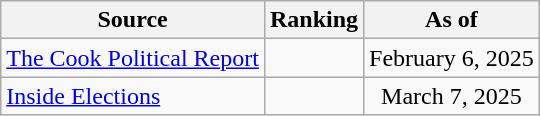<table class="wikitable" style="text-align:center">
<tr>
<th>Source</th>
<th>Ranking</th>
<th>As of</th>
</tr>
<tr>
<td align=left><a href='#'>The Cook Political Report</a></td>
<td></td>
<td>February 6, 2025</td>
</tr>
<tr>
<td align=left><a href='#'>Inside Elections</a></td>
<td></td>
<td>March 7, 2025</td>
</tr>
</table>
